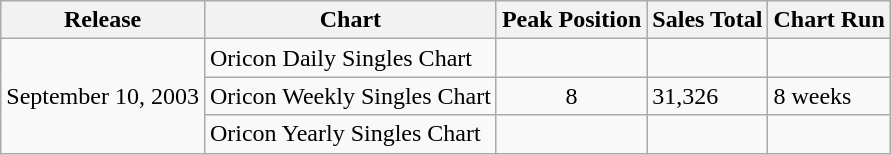<table class="wikitable">
<tr>
<th>Release</th>
<th>Chart</th>
<th>Peak Position</th>
<th>Sales Total</th>
<th>Chart Run</th>
</tr>
<tr>
<td rowspan="3">September 10, 2003</td>
<td>Oricon Daily Singles Chart</td>
<td align="center"></td>
<td></td>
<td></td>
</tr>
<tr>
<td>Oricon Weekly Singles Chart</td>
<td align="center">8</td>
<td>31,326</td>
<td>8 weeks</td>
</tr>
<tr>
<td>Oricon Yearly Singles Chart</td>
<td align="center"></td>
<td></td>
<td></td>
</tr>
</table>
